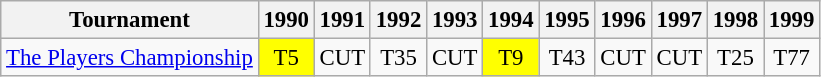<table class="wikitable" style="font-size:95%;text-align:center;">
<tr>
<th>Tournament</th>
<th>1990</th>
<th>1991</th>
<th>1992</th>
<th>1993</th>
<th>1994</th>
<th>1995</th>
<th>1996</th>
<th>1997</th>
<th>1998</th>
<th>1999</th>
</tr>
<tr>
<td align=left><a href='#'>The Players Championship</a></td>
<td style="background:yellow;">T5</td>
<td>CUT</td>
<td>T35</td>
<td>CUT</td>
<td style="background:yellow;">T9</td>
<td>T43</td>
<td>CUT</td>
<td>CUT</td>
<td>T25</td>
<td>T77</td>
</tr>
</table>
